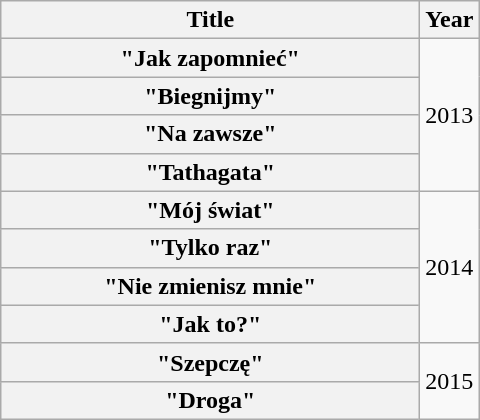<table class="wikitable plainrowheaders" style="text-align:center;" border="1">
<tr>
<th scope="col" style="width:17em;">Title</th>
<th scope="col" style="width:1em;">Year</th>
</tr>
<tr>
<th scope="row">"Jak zapomnieć"</th>
<td rowspan="4">2013</td>
</tr>
<tr>
<th scope="row">"Biegnijmy"</th>
</tr>
<tr>
<th scope="row">"Na zawsze"</th>
</tr>
<tr>
<th scope="row">"Tathagata"</th>
</tr>
<tr>
<th scope="row">"Mój świat"</th>
<td rowspan="4">2014</td>
</tr>
<tr>
<th scope="row">"Tylko raz"</th>
</tr>
<tr>
<th scope="row">"Nie zmienisz mnie"</th>
</tr>
<tr>
<th scope="row">"Jak to?"</th>
</tr>
<tr>
<th scope="row">"Szepczę"</th>
<td rowspan="2">2015</td>
</tr>
<tr>
<th scope="row">"Droga"</th>
</tr>
</table>
